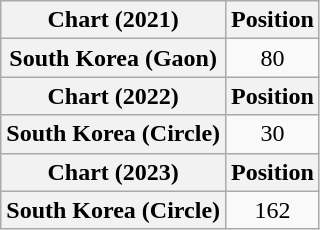<table class="wikitable plainrowheaders" style="text-align:center">
<tr>
<th scope="col">Chart (2021)</th>
<th scope="col">Position</th>
</tr>
<tr>
<th scope="row">South Korea (Gaon)</th>
<td>80</td>
</tr>
<tr>
<th scope="col">Chart (2022)</th>
<th scope="col">Position</th>
</tr>
<tr>
<th scope="row">South Korea (Circle)</th>
<td>30</td>
</tr>
<tr>
<th scope="col">Chart (2023)</th>
<th scope="col">Position</th>
</tr>
<tr>
<th scope="row">South Korea (Circle)</th>
<td>162</td>
</tr>
</table>
